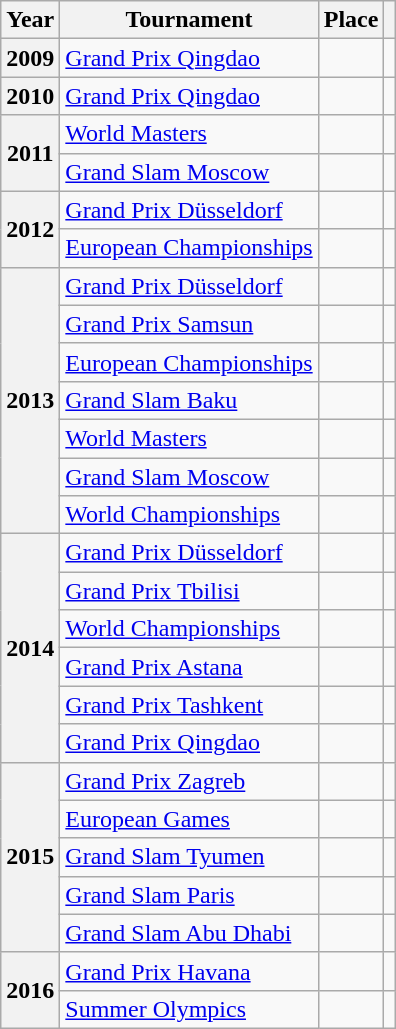<table class="wikitable sortable" style="text-align:center;">
<tr>
<th>Year</th>
<th>Tournament</th>
<th>Place</th>
<th></th>
</tr>
<tr>
<th>2009</th>
<td align=left><a href='#'>Grand Prix Qingdao</a></td>
<td></td>
<td></td>
</tr>
<tr>
<th>2010</th>
<td align=left><a href='#'>Grand Prix Qingdao</a></td>
<td></td>
<td></td>
</tr>
<tr>
<th rowspan=2>2011</th>
<td align=left><a href='#'>World Masters</a></td>
<td></td>
<td></td>
</tr>
<tr>
<td align=left><a href='#'>Grand Slam Moscow</a></td>
<td></td>
<td></td>
</tr>
<tr>
<th rowspan=2>2012</th>
<td align=left><a href='#'>Grand Prix Düsseldorf</a></td>
<td></td>
<td></td>
</tr>
<tr>
<td align=left><a href='#'>European Championships</a></td>
<td></td>
<td></td>
</tr>
<tr>
<th rowspan=7>2013</th>
<td align=left><a href='#'>Grand Prix Düsseldorf</a></td>
<td></td>
<td></td>
</tr>
<tr>
<td align=left><a href='#'>Grand Prix Samsun</a></td>
<td></td>
<td></td>
</tr>
<tr>
<td align=left><a href='#'>European Championships</a></td>
<td></td>
<td></td>
</tr>
<tr>
<td align=left><a href='#'>Grand Slam Baku</a></td>
<td></td>
<td></td>
</tr>
<tr>
<td align=left><a href='#'>World Masters</a></td>
<td></td>
<td></td>
</tr>
<tr>
<td align=left><a href='#'>Grand Slam Moscow</a></td>
<td></td>
<td></td>
</tr>
<tr>
<td align=left><a href='#'>World Championships</a></td>
<td></td>
<td></td>
</tr>
<tr>
<th rowspan=6>2014</th>
<td align=left><a href='#'>Grand Prix Düsseldorf</a></td>
<td></td>
<td></td>
</tr>
<tr>
<td align=left><a href='#'>Grand Prix Tbilisi</a></td>
<td></td>
<td></td>
</tr>
<tr>
<td align=left><a href='#'>World Championships</a></td>
<td></td>
<td></td>
</tr>
<tr>
<td align=left><a href='#'>Grand Prix Astana</a></td>
<td></td>
<td></td>
</tr>
<tr>
<td align=left><a href='#'>Grand Prix Tashkent</a></td>
<td></td>
<td></td>
</tr>
<tr>
<td align=left><a href='#'>Grand Prix Qingdao</a></td>
<td></td>
<td></td>
</tr>
<tr>
<th rowspan=5>2015</th>
<td align=left><a href='#'>Grand Prix Zagreb</a></td>
<td></td>
<td></td>
</tr>
<tr>
<td align=left><a href='#'>European Games</a></td>
<td></td>
<td></td>
</tr>
<tr>
<td align=left><a href='#'>Grand Slam Tyumen</a></td>
<td></td>
<td></td>
</tr>
<tr>
<td align=left><a href='#'>Grand Slam Paris</a></td>
<td></td>
<td></td>
</tr>
<tr>
<td align=left><a href='#'>Grand Slam Abu Dhabi</a></td>
<td></td>
<td></td>
</tr>
<tr>
<th rowspan=2>2016</th>
<td align=left><a href='#'>Grand Prix Havana</a></td>
<td></td>
<td></td>
</tr>
<tr>
<td align=left><a href='#'>Summer Olympics</a></td>
<td></td>
<td></td>
</tr>
</table>
